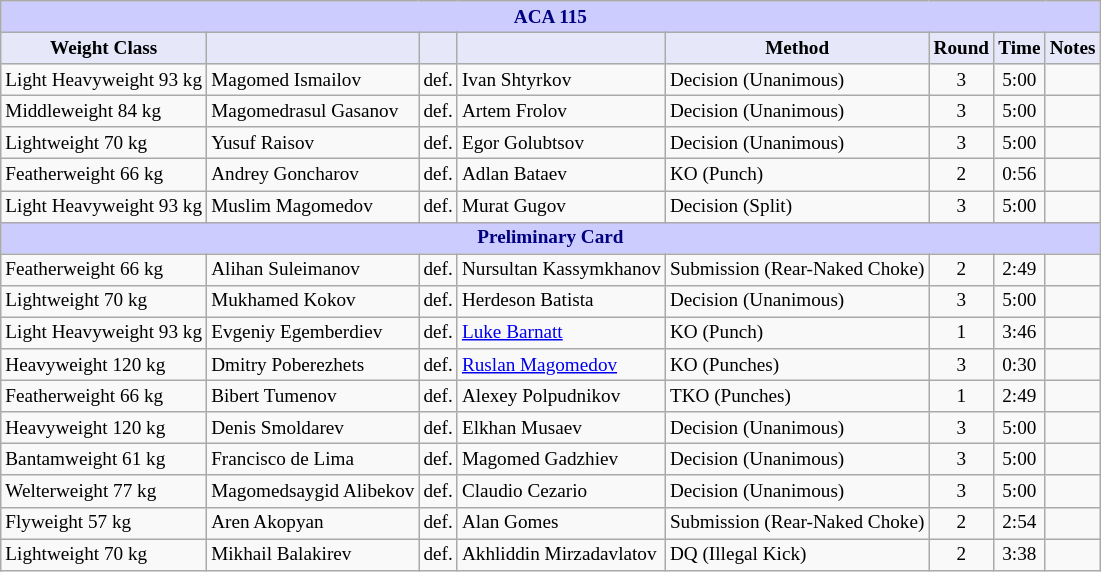<table class="wikitable" style="font-size: 80%;">
<tr>
<th colspan="8" style="background-color: #ccf; color: #000080; text-align: center;"><strong>ACA 115</strong></th>
</tr>
<tr>
<th colspan="1" style="background-color: #E6E8FA; color: #000000; text-align: center;">Weight Class</th>
<th colspan="1" style="background-color: #E6E8FA; color: #000000; text-align: center;"></th>
<th colspan="1" style="background-color: #E6E8FA; color: #000000; text-align: center;"></th>
<th colspan="1" style="background-color: #E6E8FA; color: #000000; text-align: center;"></th>
<th colspan="1" style="background-color: #E6E8FA; color: #000000; text-align: center;">Method</th>
<th colspan="1" style="background-color: #E6E8FA; color: #000000; text-align: center;">Round</th>
<th colspan="1" style="background-color: #E6E8FA; color: #000000; text-align: center;">Time</th>
<th colspan="1" style="background-color: #E6E8FA; color: #000000; text-align: center;">Notes</th>
</tr>
<tr>
<td>Light Heavyweight 93 kg</td>
<td> Magomed Ismailov</td>
<td>def.</td>
<td> Ivan Shtyrkov</td>
<td>Decision (Unanimous)</td>
<td align=center>3</td>
<td align=center>5:00</td>
<td></td>
</tr>
<tr>
<td>Middleweight 84 kg</td>
<td> Magomedrasul Gasanov</td>
<td>def.</td>
<td> Artem Frolov</td>
<td>Decision (Unanimous)</td>
<td align=center>3</td>
<td align=center>5:00</td>
<td></td>
</tr>
<tr>
<td>Lightweight 70 kg</td>
<td> Yusuf Raisov</td>
<td>def.</td>
<td> Egor Golubtsov</td>
<td>Decision (Unanimous)</td>
<td align=center>3</td>
<td align=center>5:00</td>
<td></td>
</tr>
<tr>
<td>Featherweight 66 kg</td>
<td> Andrey Goncharov</td>
<td>def.</td>
<td> Adlan Bataev</td>
<td>KO (Punch)</td>
<td align=center>2</td>
<td align=center>0:56</td>
<td></td>
</tr>
<tr>
<td>Light Heavyweight 93 kg</td>
<td> Muslim Magomedov</td>
<td>def.</td>
<td> Murat Gugov</td>
<td>Decision (Split)</td>
<td align=center>3</td>
<td align=center>5:00</td>
<td></td>
</tr>
<tr>
<th colspan="8" style="background-color: #ccf; color: #000080; text-align: center;"><strong>Preliminary Card</strong></th>
</tr>
<tr>
<td>Featherweight 66 kg</td>
<td> Alihan Suleimanov</td>
<td>def.</td>
<td> Nursultan Kassymkhanov</td>
<td>Submission (Rear-Naked Choke)</td>
<td align=center>2</td>
<td align=center>2:49</td>
<td></td>
</tr>
<tr>
<td>Lightweight 70 kg</td>
<td> Mukhamed Kokov</td>
<td>def.</td>
<td> Herdeson Batista</td>
<td>Decision (Unanimous)</td>
<td align=center>3</td>
<td align=center>5:00</td>
<td></td>
</tr>
<tr>
<td>Light Heavyweight 93 kg</td>
<td> Evgeniy Egemberdiev</td>
<td>def.</td>
<td> <a href='#'>Luke Barnatt</a></td>
<td>KO (Punch)</td>
<td align=center>1</td>
<td align=center>3:46</td>
<td></td>
</tr>
<tr>
<td>Heavyweight 120 kg</td>
<td> Dmitry Poberezhets</td>
<td>def.</td>
<td> <a href='#'>Ruslan Magomedov</a></td>
<td>KO (Punches)</td>
<td align=center>3</td>
<td align=center>0:30</td>
<td></td>
</tr>
<tr>
<td>Featherweight 66 kg</td>
<td> Bibert Tumenov</td>
<td>def.</td>
<td> Alexey Polpudnikov</td>
<td>TKO (Punches)</td>
<td align=center>1</td>
<td align=center>2:49</td>
<td></td>
</tr>
<tr>
<td>Heavyweight 120 kg</td>
<td> Denis Smoldarev</td>
<td>def.</td>
<td> Elkhan Musaev</td>
<td>Decision (Unanimous)</td>
<td align=center>3</td>
<td align=center>5:00</td>
<td></td>
</tr>
<tr>
<td>Bantamweight 61 kg</td>
<td> Francisco de Lima</td>
<td>def.</td>
<td> Magomed Gadzhiev</td>
<td>Decision (Unanimous)</td>
<td align=center>3</td>
<td align=center>5:00</td>
<td></td>
</tr>
<tr>
<td>Welterweight 77 kg</td>
<td> Magomedsaygid Alibekov</td>
<td>def.</td>
<td> Claudio Cezario</td>
<td>Decision (Unanimous)</td>
<td align=center>3</td>
<td align=center>5:00</td>
<td></td>
</tr>
<tr>
<td>Flyweight 57 kg</td>
<td> Aren Akopyan</td>
<td>def.</td>
<td> Alan Gomes</td>
<td>Submission (Rear-Naked Choke)</td>
<td align=center>2</td>
<td align=center>2:54</td>
<td></td>
</tr>
<tr>
<td>Lightweight 70 kg</td>
<td> Mikhail Balakirev</td>
<td>def.</td>
<td> Akhliddin Mirzadavlatov</td>
<td>DQ (Illegal Kick)</td>
<td align=center>2</td>
<td align=center>3:38</td>
<td></td>
</tr>
</table>
